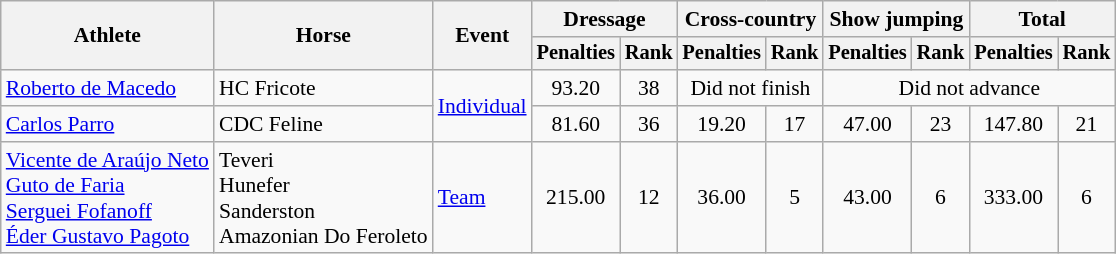<table class=wikitable style=font-size:90%;text-align:center>
<tr>
<th rowspan=2>Athlete</th>
<th rowspan=2>Horse</th>
<th rowspan=2>Event</th>
<th colspan=2>Dressage</th>
<th colspan=2>Cross-country</th>
<th colspan=2>Show jumping</th>
<th colspan=2>Total</th>
</tr>
<tr style=font-size:95%>
<th>Penalties</th>
<th>Rank</th>
<th>Penalties</th>
<th>Rank</th>
<th>Penalties</th>
<th>Rank</th>
<th>Penalties</th>
<th>Rank</th>
</tr>
<tr>
<td align=left><a href='#'>Roberto de Macedo</a></td>
<td align=left>HC Fricote</td>
<td align=left rowspan=2><a href='#'>Individual</a></td>
<td>93.20</td>
<td>38</td>
<td colspan=2>Did not finish</td>
<td colspan=4>Did not advance</td>
</tr>
<tr>
<td align=left><a href='#'>Carlos Parro</a></td>
<td align=left>CDC Feline</td>
<td>81.60</td>
<td>36</td>
<td>19.20</td>
<td>17</td>
<td>47.00</td>
<td>23</td>
<td>147.80</td>
<td>21</td>
</tr>
<tr>
<td align=left><a href='#'>Vicente de Araújo Neto</a><br><a href='#'>Guto de Faria</a><br><a href='#'>Serguei Fofanoff</a><br><a href='#'>Éder Gustavo Pagoto</a></td>
<td align=left>Teveri<br>Hunefer<br>Sanderston<br>Amazonian Do Feroleto</td>
<td align=left><a href='#'>Team</a></td>
<td>215.00</td>
<td>12</td>
<td>36.00</td>
<td>5</td>
<td>43.00</td>
<td>6</td>
<td>333.00</td>
<td>6</td>
</tr>
</table>
